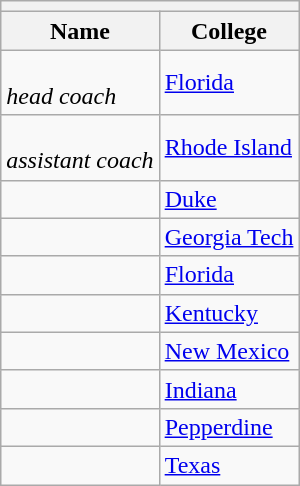<table class="wikitable sortable">
<tr>
<th colspan=2></th>
</tr>
<tr>
<th>Name</th>
<th>College</th>
</tr>
<tr>
<td><br><em>head coach</em></td>
<td><a href='#'>Florida</a></td>
</tr>
<tr>
<td><br><em>assistant coach</em></td>
<td><a href='#'>Rhode Island</a></td>
</tr>
<tr>
<td></td>
<td><a href='#'>Duke</a></td>
</tr>
<tr>
<td></td>
<td><a href='#'>Georgia Tech</a></td>
</tr>
<tr>
<td></td>
<td><a href='#'>Florida</a></td>
</tr>
<tr>
<td></td>
<td><a href='#'>Kentucky</a></td>
</tr>
<tr>
<td></td>
<td><a href='#'>New Mexico</a></td>
</tr>
<tr>
<td></td>
<td><a href='#'>Indiana</a></td>
</tr>
<tr>
<td></td>
<td><a href='#'>Pepperdine</a></td>
</tr>
<tr>
<td></td>
<td><a href='#'>Texas</a></td>
</tr>
</table>
